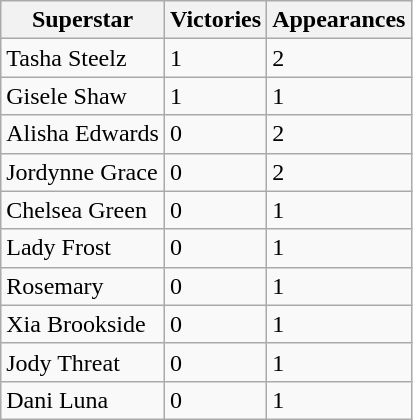<table class="wikitable sortable">
<tr>
<th>Superstar</th>
<th>Victories</th>
<th>Appearances</th>
</tr>
<tr>
<td>Tasha Steelz</td>
<td>1</td>
<td>2</td>
</tr>
<tr>
<td>Gisele Shaw</td>
<td>1</td>
<td>1</td>
</tr>
<tr>
<td>Alisha Edwards</td>
<td>0</td>
<td>2</td>
</tr>
<tr>
<td>Jordynne Grace</td>
<td>0</td>
<td>2</td>
</tr>
<tr>
<td>Chelsea Green</td>
<td>0</td>
<td>1</td>
</tr>
<tr>
<td>Lady Frost</td>
<td>0</td>
<td>1</td>
</tr>
<tr>
<td>Rosemary</td>
<td>0</td>
<td>1</td>
</tr>
<tr>
<td>Xia Brookside</td>
<td>0</td>
<td>1</td>
</tr>
<tr>
<td>Jody Threat</td>
<td>0</td>
<td>1</td>
</tr>
<tr>
<td>Dani Luna</td>
<td>0</td>
<td>1</td>
</tr>
</table>
